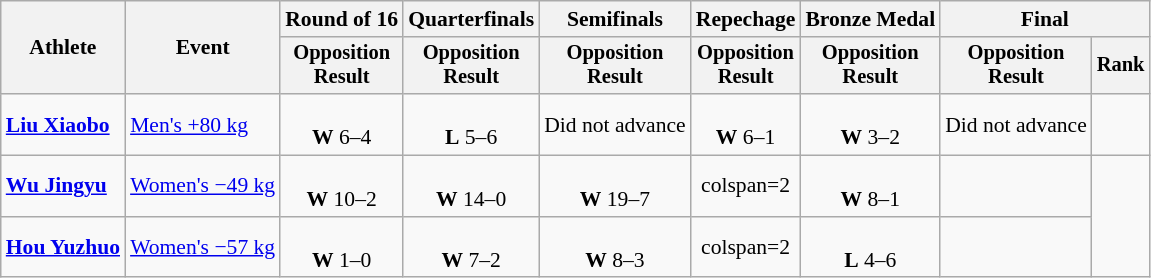<table class="wikitable" style="font-size:90%">
<tr>
<th rowspan=2>Athlete</th>
<th rowspan=2>Event</th>
<th>Round of 16</th>
<th>Quarterfinals</th>
<th>Semifinals</th>
<th>Repechage</th>
<th>Bronze Medal</th>
<th colspan=2>Final</th>
</tr>
<tr style="font-size:95%">
<th>Opposition<br>Result</th>
<th>Opposition<br>Result</th>
<th>Opposition<br>Result</th>
<th>Opposition<br>Result</th>
<th>Opposition<br>Result</th>
<th>Opposition<br>Result</th>
<th>Rank</th>
</tr>
<tr align=center>
<td align=left><strong><a href='#'>Liu Xiaobo</a></strong></td>
<td align=left><a href='#'>Men's +80 kg</a></td>
<td><br><strong>W</strong> 6–4</td>
<td><br><strong>L</strong> 5–6 </td>
<td>Did not advance</td>
<td><br><strong>W</strong> 6–1</td>
<td><br><strong>W</strong> 3–2</td>
<td>Did not advance</td>
<td></td>
</tr>
<tr align=center>
<td align=left><strong><a href='#'>Wu Jingyu</a></strong></td>
<td align=left><a href='#'>Women's −49 kg</a></td>
<td><br><strong>W</strong> 10–2</td>
<td><br><strong>W</strong> 14–0 </td>
<td><br><strong>W</strong> 19–7</td>
<td>colspan=2 </td>
<td><br><strong>W</strong> 8–1</td>
<td></td>
</tr>
<tr align=center>
<td align=left><strong><a href='#'>Hou Yuzhuo</a></strong></td>
<td align=left><a href='#'>Women's −57 kg</a></td>
<td><br><strong>W</strong> 1–0 </td>
<td><br><strong>W</strong> 7–2</td>
<td><br><strong>W</strong> 8–3</td>
<td>colspan=2 </td>
<td><br><strong>L</strong> 4–6</td>
<td></td>
</tr>
</table>
